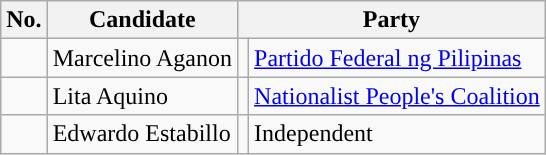<table class="wikitable sortable" style="text-align:left;">
<tr>
<th>No.</th>
<th>Candidate</th>
<th colspan="2">Party</th>
</tr>
<tr>
<td></td>
<td>Marcelino Aganon</td>
<td></td>
<td><a href='#'>Partido Federal ng Pilipinas</a></td>
</tr>
<tr>
<td></td>
<td>Lita Aquino</td>
<td></td>
<td><a href='#'>Nationalist People's Coalition</a></td>
</tr>
<tr>
<td></td>
<td>Edwardo Estabillo</td>
<td></td>
<td>Independent</td>
</tr>
</table>
